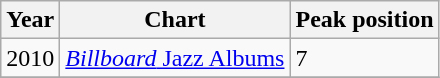<table class="wikitable">
<tr>
<th>Year</th>
<th>Chart</th>
<th>Peak position</th>
</tr>
<tr>
<td>2010</td>
<td><a href='#'><em>Billboard</em> Jazz Albums</a></td>
<td>7</td>
</tr>
<tr>
</tr>
</table>
